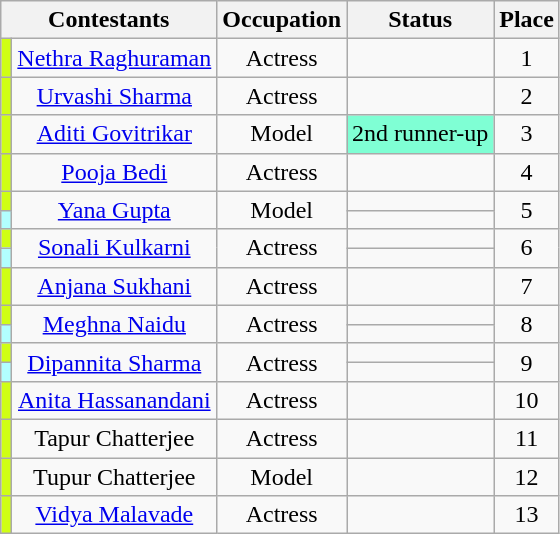<table class="wikitable sortable" style="text-align:center;">
<tr>
<th colspan="2">Contestants</th>
<th>Occupation</th>
<th>Status</th>
<th>Place</th>
</tr>
<tr>
<td style="background:#D0FF14;"></td>
<td><a href='#'>Nethra Raghuraman</a></td>
<td>Actress</td>
<td></td>
<td>1</td>
</tr>
<tr>
<td style="background:#D0FF14;"></td>
<td><a href='#'>Urvashi Sharma</a></td>
<td>Actress</td>
<td></td>
<td>2</td>
</tr>
<tr>
<td style="background:#D0FF14;"></td>
<td><a href='#'>Aditi Govitrikar</a></td>
<td>Model</td>
<td bgcolor="#7FFFD4">2nd runner-up</td>
<td>3</td>
</tr>
<tr>
<td style="background:#D0FF14;"></td>
<td><a href='#'>Pooja Bedi</a></td>
<td>Actress</td>
<td></td>
<td>4</td>
</tr>
<tr>
<td style="background:#D0FF14;"></td>
<td rowspan="2"><a href='#'>Yana Gupta</a></td>
<td rowspan="2">Model</td>
<td></td>
<td rowspan="2">5</td>
</tr>
<tr>
<td style="background:#B2FFFF;"></td>
<td></td>
</tr>
<tr>
<td style="background:#D0FF14;"></td>
<td rowspan="2"><a href='#'>Sonali Kulkarni</a></td>
<td rowspan="2">Actress</td>
<td></td>
<td rowspan="2">6</td>
</tr>
<tr>
<td style="background:#B2FFFF;"></td>
<td></td>
</tr>
<tr>
<td style="background:#D0FF14;"></td>
<td><a href='#'>Anjana Sukhani</a></td>
<td>Actress</td>
<td></td>
<td>7</td>
</tr>
<tr>
<td style="background:#D0FF14;"></td>
<td rowspan="2"><a href='#'>Meghna Naidu</a></td>
<td rowspan="2">Actress</td>
<td></td>
<td rowspan="2">8</td>
</tr>
<tr>
<td style="background:#B2FFFF;"></td>
<td></td>
</tr>
<tr>
<td style="background:#D0FF14;"></td>
<td rowspan="2"><a href='#'>Dipannita Sharma</a></td>
<td rowspan="2">Actress</td>
<td></td>
<td rowspan="2">9</td>
</tr>
<tr>
<td style="background:#B2FFFF;"></td>
<td></td>
</tr>
<tr>
<td style="background:#D0FF14;"></td>
<td><a href='#'>Anita Hassanandani</a></td>
<td>Actress</td>
<td></td>
<td>10</td>
</tr>
<tr>
<td style="background:#D0FF14;"></td>
<td>Tapur Chatterjee</td>
<td>Actress</td>
<td></td>
<td>11</td>
</tr>
<tr>
<td style="background:#D0FF14;"></td>
<td>Tupur Chatterjee</td>
<td>Model</td>
<td></td>
<td>12</td>
</tr>
<tr>
<td style="background:#D0FF14;"></td>
<td><a href='#'>Vidya Malavade</a></td>
<td>Actress</td>
<td></td>
<td>13</td>
</tr>
</table>
